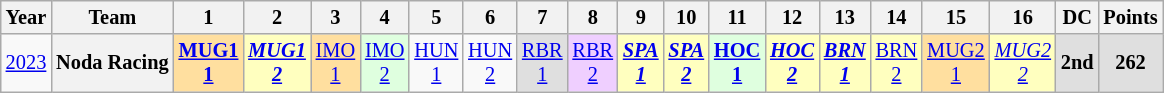<table class="wikitable" style="text-align:center; font-size:85%">
<tr>
<th>Year</th>
<th>Team</th>
<th>1</th>
<th>2</th>
<th>3</th>
<th>4</th>
<th>5</th>
<th>6</th>
<th>7</th>
<th>8</th>
<th>9</th>
<th>10</th>
<th>11</th>
<th>12</th>
<th>13</th>
<th>14</th>
<th>15</th>
<th>16</th>
<th>DC</th>
<th>Points</th>
</tr>
<tr>
<td><a href='#'>2023</a></td>
<th nowrap>Noda Racing</th>
<td style="background:#FFDF9F;"><strong><a href='#'>MUG1<br>1</a></strong><br></td>
<td style="background:#ffffbf;"><strong><em><a href='#'>MUG1<br>2</a></em></strong><br></td>
<td style="background:#FFDF9F;"><a href='#'>IMO<br>1</a><br></td>
<td style="background:#dfffdf;"><a href='#'>IMO<br>2</a><br></td>
<td style="background:#;"><a href='#'>HUN<br>1</a><br></td>
<td style="background:#;"><a href='#'>HUN<br>2</a><br></td>
<td style="background:#dfdfdf;"><a href='#'>RBR<br>1</a><br></td>
<td style="background:#efcfff;"><a href='#'>RBR<br>2</a><br></td>
<td style="background:#ffffbf;"><strong><em><a href='#'>SPA<br>1</a></em></strong><br></td>
<td style="background:#ffffbf;"><strong><em><a href='#'>SPA<br>2</a></em></strong><br></td>
<td style="background:#dfffdf;"><strong><a href='#'>HOC<br>1</a></strong><br></td>
<td style="background:#ffffbf;"><strong><em><a href='#'>HOC<br>2</a></em></strong><br></td>
<td style="background:#ffffbf;"><strong><em><a href='#'>BRN<br>1</a></em></strong><br></td>
<td style="background:#ffffbf;"><a href='#'>BRN<br>2</a><br></td>
<td style="background:#FFDF9F;"><a href='#'>MUG2<br>1</a><br></td>
<td style="background:#ffffbf;"><em><a href='#'>MUG2<br>2</a></em><br></td>
<th style="background:#dfdfdf;">2nd</th>
<th style="background:#dfdfdf;">262</th>
</tr>
</table>
